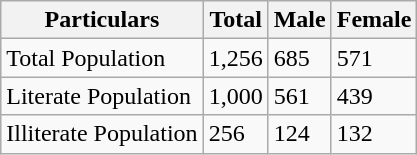<table class="wikitable">
<tr>
<th>Particulars</th>
<th>Total</th>
<th>Male</th>
<th>Female</th>
</tr>
<tr>
<td>Total Population</td>
<td>1,256</td>
<td>685</td>
<td>571</td>
</tr>
<tr>
<td>Literate Population</td>
<td>1,000</td>
<td>561</td>
<td>439</td>
</tr>
<tr>
<td>Illiterate Population</td>
<td>256</td>
<td>124</td>
<td>132</td>
</tr>
</table>
